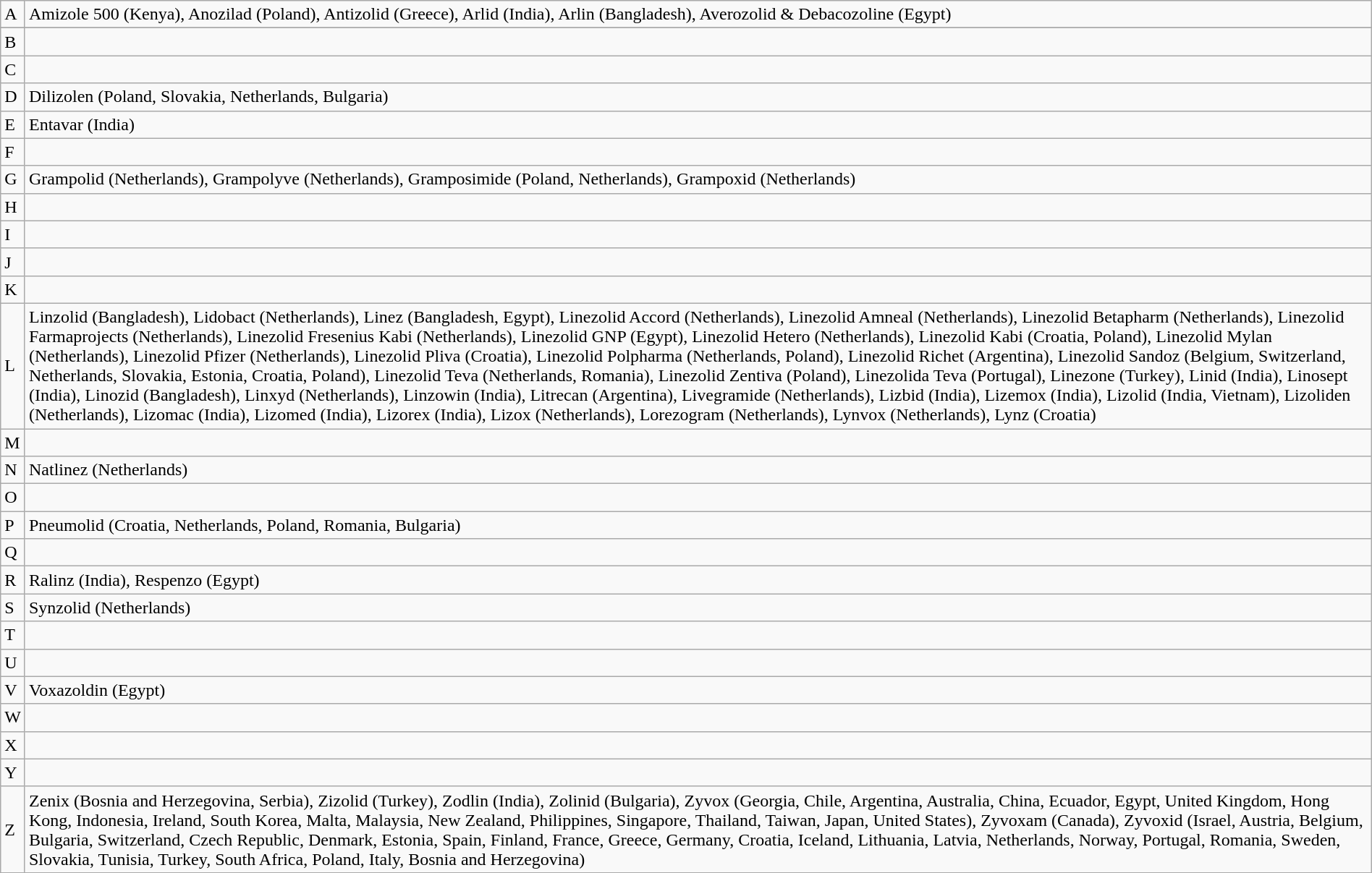<table class="wikitable mw-collapsible mw-collapsed" style="width:100%">
<tr>
<td>A</td>
<td>Amizole 500 (Kenya), Anozilad (Poland), Antizolid (Greece), Arlid (India), Arlin (Bangladesh), Averozolid & Debacozoline (Egypt)</td>
</tr>
<tr>
</tr>
<tr>
<td>B</td>
<td></td>
</tr>
<tr>
<td>C</td>
<td></td>
</tr>
<tr>
<td>D</td>
<td>Dilizolen (Poland, Slovakia, Netherlands, Bulgaria)</td>
</tr>
<tr>
<td>E</td>
<td>Entavar (India)</td>
</tr>
<tr>
<td>F</td>
<td></td>
</tr>
<tr>
<td>G</td>
<td>Grampolid (Netherlands), Grampolyve (Netherlands), Gramposimide (Poland, Netherlands), Grampoxid (Netherlands)</td>
</tr>
<tr>
<td>H</td>
<td></td>
</tr>
<tr>
<td>I</td>
<td></td>
</tr>
<tr>
<td>J</td>
<td></td>
</tr>
<tr>
<td>K</td>
<td></td>
</tr>
<tr>
<td>L</td>
<td>Linzolid (Bangladesh), Lidobact (Netherlands), Linez (Bangladesh, Egypt), Linezolid Accord (Netherlands), Linezolid Amneal (Netherlands), Linezolid Betapharm (Netherlands), Linezolid Farmaprojects (Netherlands), Linezolid Fresenius Kabi (Netherlands), Linezolid GNP (Egypt), Linezolid Hetero (Netherlands), Linezolid Kabi (Croatia, Poland), Linezolid Mylan (Netherlands), Linezolid Pfizer (Netherlands), Linezolid Pliva (Croatia), Linezolid Polpharma (Netherlands, Poland), Linezolid Richet (Argentina), Linezolid Sandoz (Belgium, Switzerland, Netherlands, Slovakia, Estonia, Croatia, Poland), Linezolid Teva (Netherlands, Romania), Linezolid Zentiva (Poland), Linezolida Teva (Portugal), Linezone (Turkey), Linid (India), Linosept (India), Linozid (Bangladesh), Linxyd (Netherlands), Linzowin (India), Litrecan (Argentina), Livegramide (Netherlands), Lizbid (India), Lizemox (India), Lizolid (India, Vietnam), Lizoliden (Netherlands), Lizomac (India), Lizomed (India), Lizorex (India), Lizox (Netherlands), Lorezogram (Netherlands), Lynvox (Netherlands), Lynz (Croatia)</td>
</tr>
<tr>
<td>M</td>
<td></td>
</tr>
<tr>
<td>N</td>
<td>Natlinez (Netherlands)</td>
</tr>
<tr>
<td>O</td>
<td></td>
</tr>
<tr>
<td>P</td>
<td>Pneumolid (Croatia, Netherlands, Poland, Romania, Bulgaria)</td>
</tr>
<tr>
<td>Q</td>
<td></td>
</tr>
<tr>
<td>R</td>
<td>Ralinz (India), Respenzo (Egypt)</td>
</tr>
<tr>
<td>S</td>
<td>Synzolid (Netherlands)</td>
</tr>
<tr>
<td>T</td>
<td></td>
</tr>
<tr>
<td>U</td>
<td></td>
</tr>
<tr>
<td>V</td>
<td>Voxazoldin (Egypt)</td>
</tr>
<tr>
<td>W</td>
<td></td>
</tr>
<tr>
<td>X</td>
<td></td>
</tr>
<tr>
<td>Y</td>
<td></td>
</tr>
<tr>
<td>Z</td>
<td>Zenix (Bosnia and Herzegovina, Serbia), Zizolid (Turkey), Zodlin (India), Zolinid (Bulgaria), Zyvox (Georgia, Chile, Argentina, Australia, China, Ecuador, Egypt, United Kingdom, Hong Kong, Indonesia, Ireland, South Korea, Malta, Malaysia, New Zealand, Philippines, Singapore, Thailand, Taiwan, Japan, United States), Zyvoxam (Canada), Zyvoxid (Israel, Austria, Belgium, Bulgaria, Switzerland, Czech Republic, Denmark, Estonia, Spain, Finland, France, Greece, Germany, Croatia, Iceland, Lithuania, Latvia, Netherlands, Norway, Portugal, Romania, Sweden, Slovakia, Tunisia, Turkey, South Africa, Poland, Italy, Bosnia and Herzegovina)</td>
</tr>
<tr>
</tr>
</table>
